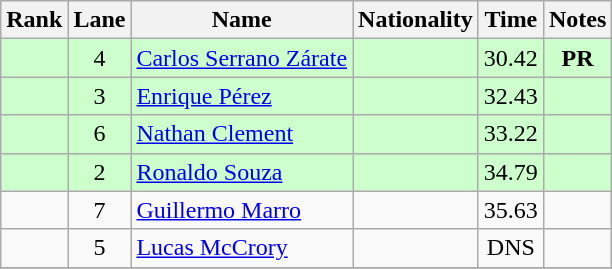<table class="wikitable sortable" style="text-align:center">
<tr>
<th>Rank</th>
<th>Lane</th>
<th>Name</th>
<th>Nationality</th>
<th>Time</th>
<th>Notes</th>
</tr>
<tr bgcolor=ccffcc>
<td></td>
<td>4</td>
<td align=left><a href='#'>Carlos Serrano Zárate</a></td>
<td align=left></td>
<td>30.42</td>
<td><strong>PR</strong></td>
</tr>
<tr bgcolor=ccffcc>
<td></td>
<td>3</td>
<td align=left><a href='#'>Enrique Pérez</a></td>
<td align=left></td>
<td>32.43</td>
<td></td>
</tr>
<tr bgcolor=ccffcc>
<td></td>
<td>6</td>
<td align=left><a href='#'>Nathan Clement</a></td>
<td align=left></td>
<td>33.22</td>
<td></td>
</tr>
<tr bgcolor=ccffcc>
<td></td>
<td>2</td>
<td align=left><a href='#'>Ronaldo Souza</a></td>
<td align=left></td>
<td>34.79</td>
<td></td>
</tr>
<tr>
<td></td>
<td>7</td>
<td align=left><a href='#'>Guillermo Marro</a></td>
<td align=left></td>
<td>35.63</td>
<td></td>
</tr>
<tr>
<td></td>
<td>5</td>
<td align=left><a href='#'>Lucas McCrory</a></td>
<td align=left></td>
<td>DNS</td>
<td></td>
</tr>
<tr>
</tr>
</table>
